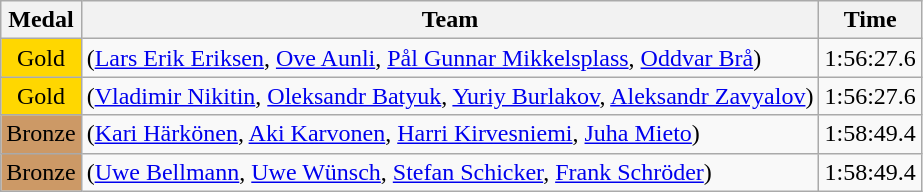<table class="wikitable">
<tr>
<th>Medal</th>
<th>Team</th>
<th>Time</th>
</tr>
<tr>
<td style="text-align:center;background-color:gold;">Gold</td>
<td> (<a href='#'>Lars Erik Eriksen</a>, <a href='#'>Ove Aunli</a>, <a href='#'>Pål Gunnar Mikkelsplass</a>, <a href='#'>Oddvar Brå</a>)</td>
<td>1:56:27.6</td>
</tr>
<tr>
<td style="text-align:center;background-color:gold;">Gold</td>
<td> (<a href='#'>Vladimir Nikitin</a>, <a href='#'>Oleksandr Batyuk</a>, <a href='#'>Yuriy Burlakov</a>, <a href='#'>Aleksandr Zavyalov</a>)</td>
<td>1:56:27.6</td>
</tr>
<tr>
<td style="text-align:center;background-color:#CC9966;">Bronze</td>
<td> (<a href='#'>Kari Härkönen</a>, <a href='#'>Aki Karvonen</a>, <a href='#'>Harri Kirvesniemi</a>, <a href='#'>Juha Mieto</a>)</td>
<td>1:58:49.4</td>
</tr>
<tr>
<td style="text-align:center;background-color:#CC9966;">Bronze</td>
<td> (<a href='#'>Uwe Bellmann</a>, <a href='#'>Uwe Wünsch</a>, <a href='#'>Stefan Schicker</a>, <a href='#'>Frank Schröder</a>)</td>
<td>1:58:49.4</td>
</tr>
</table>
